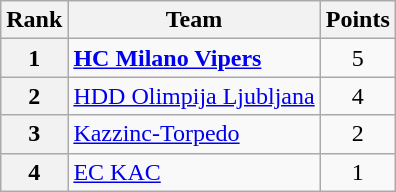<table class="wikitable" style="text-align: center;">
<tr>
<th>Rank</th>
<th>Team</th>
<th>Points</th>
</tr>
<tr>
<th>1</th>
<td style="text-align: left;"> <strong><a href='#'>HC Milano Vipers</a></strong></td>
<td>5</td>
</tr>
<tr>
<th>2</th>
<td style="text-align: left;"> <a href='#'>HDD Olimpija Ljubljana</a></td>
<td>4</td>
</tr>
<tr>
<th>3</th>
<td style="text-align: left;"> <a href='#'>Kazzinc-Torpedo</a></td>
<td>2</td>
</tr>
<tr>
<th>4</th>
<td style="text-align: left;"> <a href='#'>EC KAC</a></td>
<td>1</td>
</tr>
</table>
